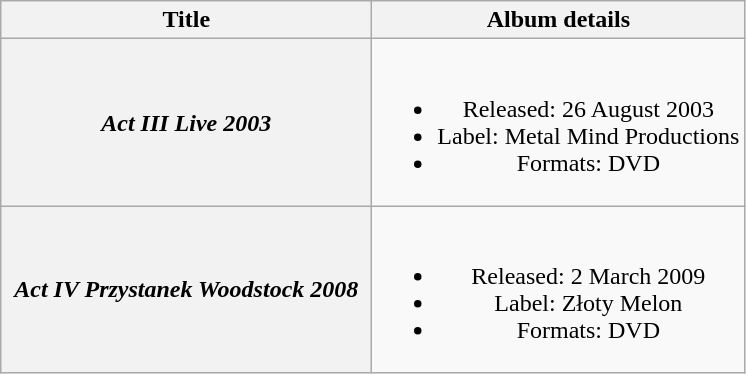<table class="wikitable plainrowheaders" style="text-align:center;">
<tr>
<th scope="col" style="width:15em;">Title</th>
<th scope="col">Album details</th>
</tr>
<tr>
<th scope="row"><em>Act III Live 2003</em></th>
<td><br><ul><li>Released: 26 August 2003</li><li>Label: Metal Mind Productions</li><li>Formats: DVD</li></ul></td>
</tr>
<tr>
<th scope="row"><em>Act IV Przystanek Woodstock 2008</em></th>
<td><br><ul><li>Released: 2 March 2009</li><li>Label: Złoty Melon</li><li>Formats: DVD</li></ul></td>
</tr>
</table>
